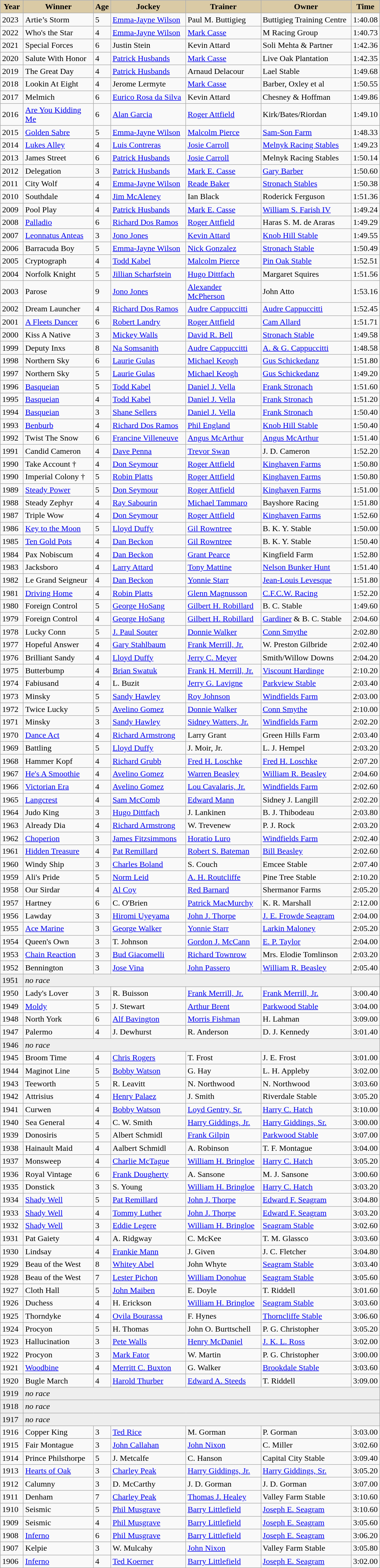<table class="wikitable sortable">
<tr>
<th style="background-color:#DACAA5; width:38px">Year</th>
<th style="background-color:#DACAA5; width:130px">Winner</th>
<th style="background-color:#DACAA5">Age</th>
<th style="background-color:#DACAA5; width:140px">Jockey</th>
<th style="background-color:#DACAA5; width:140px">Trainer</th>
<th style="background-color:#DACAA5; width:170px">Owner</th>
<th style="background-color:#DACAA5">Time</th>
</tr>
<tr>
<td>2023</td>
<td>Artie’s Storm</td>
<td>5</td>
<td><a href='#'>Emma-Jayne Wilson</a></td>
<td>Paul M. Buttigieg</td>
<td>Buttigieg Training Centre</td>
<td>1:40.08</td>
</tr>
<tr>
<td>2022</td>
<td>Who's the Star</td>
<td>4</td>
<td><a href='#'>Emma-Jayne Wilson</a></td>
<td><a href='#'>Mark Casse</a></td>
<td>M Racing Group</td>
<td>1:40.73</td>
</tr>
<tr>
<td>2021</td>
<td>Special Forces</td>
<td>6</td>
<td>Justin Stein</td>
<td>Kevin Attard</td>
<td>Soli Mehta & Partner</td>
<td>1:42.36</td>
</tr>
<tr>
<td>2020</td>
<td>Salute With Honor</td>
<td>4</td>
<td><a href='#'>Patrick Husbands</a></td>
<td><a href='#'>Mark Casse</a></td>
<td>Live Oak Plantation</td>
<td>1:42.35</td>
</tr>
<tr>
<td>2019</td>
<td>The Great Day</td>
<td>4</td>
<td><a href='#'>Patrick Husbands</a></td>
<td>Arnaud Delacour</td>
<td>Lael Stable</td>
<td>1:49.68</td>
</tr>
<tr>
<td>2018</td>
<td>Lookin At Eight</td>
<td>4</td>
<td>Jerome Lermyte</td>
<td><a href='#'>Mark Casse</a></td>
<td>Barber, Oxley et al</td>
<td>1:50.55</td>
</tr>
<tr>
<td>2017</td>
<td>Melmich</td>
<td>6</td>
<td><a href='#'>Eurico Rosa da Silva</a></td>
<td>Kevin Attard</td>
<td>Chesney & Hoffman</td>
<td>1:49.86</td>
</tr>
<tr>
<td>2016</td>
<td><a href='#'>Are You Kidding Me</a></td>
<td>6</td>
<td><a href='#'>Alan Garcia</a></td>
<td><a href='#'>Roger Attfield</a></td>
<td>Kirk/Bates/Riordan</td>
<td>1:49.10</td>
</tr>
<tr>
<td>2015</td>
<td><a href='#'>Golden Sabre</a></td>
<td>5</td>
<td><a href='#'>Emma-Jayne Wilson</a></td>
<td><a href='#'>Malcolm Pierce</a></td>
<td><a href='#'>Sam-Son Farm</a></td>
<td>1:48.33</td>
</tr>
<tr>
<td>2014</td>
<td><a href='#'>Lukes Alley</a></td>
<td>4</td>
<td><a href='#'>Luis Contreras</a></td>
<td><a href='#'>Josie Carroll</a></td>
<td><a href='#'>Melnyk Racing Stables</a></td>
<td>1:49.23</td>
</tr>
<tr>
<td>2013</td>
<td>James Street</td>
<td>6</td>
<td><a href='#'>Patrick Husbands</a></td>
<td><a href='#'>Josie Carroll</a></td>
<td>Melnyk Racing Stables</td>
<td>1:50.14</td>
</tr>
<tr>
<td>2012</td>
<td>Delegation</td>
<td>3</td>
<td><a href='#'>Patrick Husbands</a></td>
<td><a href='#'>Mark E. Casse</a></td>
<td><a href='#'>Gary Barber</a></td>
<td>1:50.60</td>
</tr>
<tr>
<td>2011</td>
<td>City Wolf</td>
<td>4</td>
<td><a href='#'>Emma-Jayne Wilson</a></td>
<td><a href='#'>Reade Baker</a></td>
<td><a href='#'>Stronach Stables</a></td>
<td>1:50.38</td>
</tr>
<tr>
<td>2010</td>
<td>Southdale</td>
<td>4</td>
<td><a href='#'>Jim McAleney</a></td>
<td>Ian Black</td>
<td>Roderick Ferguson</td>
<td>1:51.36</td>
</tr>
<tr>
<td>2009</td>
<td>Pool Play</td>
<td>4</td>
<td><a href='#'>Patrick Husbands</a></td>
<td><a href='#'>Mark E. Casse</a></td>
<td><a href='#'>William S. Farish IV</a></td>
<td>1:49.24</td>
</tr>
<tr>
<td>2008</td>
<td><a href='#'>Palladio</a></td>
<td>6</td>
<td><a href='#'>Richard Dos Ramos</a></td>
<td><a href='#'>Roger Attfield</a></td>
<td>Haras S. M. de Araras</td>
<td>1:49.29</td>
</tr>
<tr>
<td>2007</td>
<td><a href='#'>Leonnatus Anteas</a></td>
<td>3</td>
<td><a href='#'>Jono Jones</a></td>
<td><a href='#'>Kevin Attard</a></td>
<td><a href='#'>Knob Hill Stable</a></td>
<td>1:49.55</td>
</tr>
<tr>
<td>2006</td>
<td>Barracuda Boy</td>
<td>5</td>
<td><a href='#'>Emma-Jayne Wilson</a></td>
<td><a href='#'>Nick Gonzalez</a></td>
<td><a href='#'>Stronach Stable</a></td>
<td>1:50.49</td>
</tr>
<tr>
<td>2005</td>
<td>Cryptograph</td>
<td>4</td>
<td><a href='#'>Todd Kabel</a></td>
<td><a href='#'>Malcolm Pierce</a></td>
<td><a href='#'>Pin Oak Stable</a></td>
<td>1:52.51</td>
</tr>
<tr>
<td>2004</td>
<td>Norfolk Knight</td>
<td>5</td>
<td><a href='#'>Jillian Scharfstein</a></td>
<td><a href='#'>Hugo Dittfach</a></td>
<td>Margaret Squires</td>
<td>1:51.56</td>
</tr>
<tr>
<td>2003</td>
<td>Parose</td>
<td>9</td>
<td><a href='#'>Jono Jones</a></td>
<td><a href='#'>Alexander McPherson</a></td>
<td>John Atto</td>
<td>1:53.16</td>
</tr>
<tr>
<td>2002</td>
<td>Dream Launcher</td>
<td>4</td>
<td><a href='#'>Richard Dos Ramos</a></td>
<td><a href='#'>Audre Cappuccitti</a></td>
<td><a href='#'>Audre Cappuccitti</a></td>
<td>1:52.45</td>
</tr>
<tr>
<td>2001</td>
<td><a href='#'>A Fleets Dancer</a></td>
<td>6</td>
<td><a href='#'>Robert Landry</a></td>
<td><a href='#'>Roger Attfield</a></td>
<td><a href='#'>Cam Allard</a></td>
<td>1:51.71</td>
</tr>
<tr>
<td>2000</td>
<td>Kiss A Native</td>
<td>3</td>
<td><a href='#'>Mickey Walls</a></td>
<td><a href='#'>David R. Bell</a></td>
<td><a href='#'>Stronach Stable</a></td>
<td>1:49.58</td>
</tr>
<tr>
<td>1999</td>
<td>Deputy Inxs</td>
<td>8</td>
<td><a href='#'>Na Somsanith</a></td>
<td><a href='#'>Audre Cappuccitti</a></td>
<td><a href='#'>A. & G. Cappuccitti</a></td>
<td>1:48.58</td>
</tr>
<tr>
<td>1998</td>
<td>Northern Sky</td>
<td>6</td>
<td><a href='#'>Laurie Gulas</a></td>
<td><a href='#'>Michael Keogh</a></td>
<td><a href='#'>Gus Schickedanz</a></td>
<td>1:51.80</td>
</tr>
<tr>
<td>1997</td>
<td>Northern Sky</td>
<td>5</td>
<td><a href='#'>Laurie Gulas</a></td>
<td><a href='#'>Michael Keogh</a></td>
<td><a href='#'>Gus Schickedanz</a></td>
<td>1:49.20</td>
</tr>
<tr>
<td>1996</td>
<td><a href='#'>Basqueian</a></td>
<td>5</td>
<td><a href='#'>Todd Kabel</a></td>
<td><a href='#'>Daniel J. Vella</a></td>
<td><a href='#'>Frank Stronach</a></td>
<td>1:51.60</td>
</tr>
<tr>
<td>1995</td>
<td><a href='#'>Basqueian</a></td>
<td>4</td>
<td><a href='#'>Todd Kabel</a></td>
<td><a href='#'>Daniel J. Vella</a></td>
<td><a href='#'>Frank Stronach</a></td>
<td>1:51.20</td>
</tr>
<tr>
<td>1994</td>
<td><a href='#'>Basqueian</a></td>
<td>3</td>
<td><a href='#'>Shane Sellers</a></td>
<td><a href='#'>Daniel J. Vella</a></td>
<td><a href='#'>Frank Stronach</a></td>
<td>1:50.40</td>
</tr>
<tr>
<td>1993</td>
<td><a href='#'>Benburb</a></td>
<td>4</td>
<td><a href='#'>Richard Dos Ramos</a></td>
<td><a href='#'>Phil England</a></td>
<td><a href='#'>Knob Hill Stable</a></td>
<td>1:50.40</td>
</tr>
<tr>
<td>1992</td>
<td>Twist The Snow</td>
<td>6</td>
<td><a href='#'>Francine Villeneuve</a></td>
<td><a href='#'>Angus McArthur</a></td>
<td><a href='#'>Angus McArthur</a></td>
<td>1:51.40</td>
</tr>
<tr>
<td>1991</td>
<td>Candid Cameron</td>
<td>4</td>
<td><a href='#'>Dave Penna</a></td>
<td><a href='#'>Trevor Swan</a></td>
<td>J. D. Cameron</td>
<td>1:52.20</td>
</tr>
<tr>
<td>1990</td>
<td>Take Account †</td>
<td>4</td>
<td><a href='#'>Don Seymour</a></td>
<td><a href='#'>Roger Attfield</a></td>
<td><a href='#'>Kinghaven Farms</a></td>
<td>1:50.80</td>
</tr>
<tr>
<td>1990</td>
<td>Imperial Colony †</td>
<td>5</td>
<td><a href='#'>Robin Platts</a></td>
<td><a href='#'>Roger Attfield</a></td>
<td><a href='#'>Kinghaven Farms</a></td>
<td>1:50.80</td>
</tr>
<tr>
<td>1989</td>
<td><a href='#'>Steady Power</a></td>
<td>5</td>
<td><a href='#'>Don Seymour</a></td>
<td><a href='#'>Roger Attfield</a></td>
<td><a href='#'>Kinghaven Farms</a></td>
<td>1:51.00</td>
</tr>
<tr>
<td>1988</td>
<td>Steady Zephyr</td>
<td>4</td>
<td><a href='#'>Ray Sabourin</a></td>
<td><a href='#'>Michael Tammaro</a></td>
<td>Bayshore Racing</td>
<td>1:51.80</td>
</tr>
<tr>
<td>1987</td>
<td>Triple Wow</td>
<td>4</td>
<td><a href='#'>Don Seymour</a></td>
<td><a href='#'>Roger Attfield</a></td>
<td><a href='#'>Kinghaven Farms</a></td>
<td>1:52.60</td>
</tr>
<tr>
<td>1986</td>
<td><a href='#'>Key to the Moon</a></td>
<td>5</td>
<td><a href='#'>Lloyd Duffy</a></td>
<td><a href='#'>Gil Rowntree</a></td>
<td>B. K. Y. Stable</td>
<td>1:50.00</td>
</tr>
<tr>
<td>1985</td>
<td><a href='#'>Ten Gold Pots</a></td>
<td>4</td>
<td><a href='#'>Dan Beckon</a></td>
<td><a href='#'>Gil Rowntree</a></td>
<td>B. K. Y. Stable</td>
<td>1:50.40</td>
</tr>
<tr>
<td>1984</td>
<td>Pax Nobiscum</td>
<td>4</td>
<td><a href='#'>Dan Beckon</a></td>
<td><a href='#'>Grant Pearce</a></td>
<td>Kingfield Farm</td>
<td>1:52.80</td>
</tr>
<tr>
<td>1983</td>
<td>Jacksboro</td>
<td>4</td>
<td><a href='#'>Larry Attard</a></td>
<td><a href='#'>Tony Mattine</a></td>
<td><a href='#'>Nelson Bunker Hunt</a></td>
<td>1:51.40</td>
</tr>
<tr>
<td>1982</td>
<td>Le Grand Seigneur</td>
<td>4</td>
<td><a href='#'>Dan Beckon</a></td>
<td><a href='#'>Yonnie Starr</a></td>
<td><a href='#'>Jean-Louis Levesque</a></td>
<td>1:51.80</td>
</tr>
<tr>
<td>1981</td>
<td><a href='#'>Driving Home</a></td>
<td>4</td>
<td><a href='#'>Robin Platts</a></td>
<td><a href='#'>Glenn Magnusson</a></td>
<td><a href='#'>C.F.C.W. Racing</a></td>
<td>1:52.20</td>
</tr>
<tr>
<td>1980</td>
<td>Foreign Control</td>
<td>5</td>
<td><a href='#'>George HoSang</a></td>
<td><a href='#'>Gilbert H. Robillard</a></td>
<td>B. C. Stable</td>
<td>1:49.60</td>
</tr>
<tr>
<td>1979</td>
<td>Foreign Control</td>
<td>4</td>
<td><a href='#'>George HoSang</a></td>
<td><a href='#'>Gilbert H. Robillard</a></td>
<td><a href='#'>Gardiner</a> & B. C. Stable</td>
<td>2:04.60</td>
</tr>
<tr>
<td>1978</td>
<td>Lucky Conn</td>
<td>5</td>
<td><a href='#'>J. Paul Souter</a></td>
<td><a href='#'>Donnie Walker</a></td>
<td><a href='#'>Conn Smythe</a></td>
<td>2:02.80</td>
</tr>
<tr>
<td>1977</td>
<td>Hopeful Answer</td>
<td>4</td>
<td><a href='#'>Gary Stahlbaum</a></td>
<td><a href='#'>Frank Merrill, Jr.</a></td>
<td>W. Preston Gilbride</td>
<td>2:02.40</td>
</tr>
<tr>
<td>1976</td>
<td>Brilliant Sandy</td>
<td>4</td>
<td><a href='#'>Lloyd Duffy</a></td>
<td><a href='#'>Jerry C. Meyer</a></td>
<td>Smith/Willow Downs</td>
<td>2:04.20</td>
</tr>
<tr>
<td>1975</td>
<td>Butterbump</td>
<td>4</td>
<td><a href='#'>Brian Swatuk</a></td>
<td><a href='#'>Frank H. Merrill, Jr.</a></td>
<td><a href='#'>Viscount Hardinge</a></td>
<td>2:10.20</td>
</tr>
<tr>
<td>1974</td>
<td>Fabiusand</td>
<td>4</td>
<td>L. Buzit</td>
<td><a href='#'>Jerry G. Lavigne</a></td>
<td><a href='#'>Parkview Stable</a></td>
<td>2:03.40</td>
</tr>
<tr>
<td>1973</td>
<td>Minsky</td>
<td>5</td>
<td><a href='#'>Sandy Hawley</a></td>
<td><a href='#'>Roy Johnson</a></td>
<td><a href='#'>Windfields Farm</a></td>
<td>2:03.00</td>
</tr>
<tr>
<td>1972</td>
<td>Twice Lucky</td>
<td>5</td>
<td><a href='#'>Avelino Gomez</a></td>
<td><a href='#'>Donnie Walker</a></td>
<td><a href='#'>Conn Smythe</a></td>
<td>2:10.00</td>
</tr>
<tr>
<td>1971</td>
<td>Minsky</td>
<td>3</td>
<td><a href='#'>Sandy Hawley</a></td>
<td><a href='#'>Sidney Watters, Jr.</a></td>
<td><a href='#'>Windfields Farm</a></td>
<td>2:02.20</td>
</tr>
<tr>
<td>1970</td>
<td><a href='#'>Dance Act</a></td>
<td>4</td>
<td><a href='#'>Richard Armstrong</a></td>
<td>Larry Grant</td>
<td>Green Hills Farm</td>
<td>2:03.40</td>
</tr>
<tr>
<td>1969</td>
<td>Battling</td>
<td>5</td>
<td><a href='#'>Lloyd Duffy</a></td>
<td>J. Moir, Jr.</td>
<td>L. J. Hempel</td>
<td>2:03.20</td>
</tr>
<tr>
<td>1968</td>
<td>Hammer Kopf</td>
<td>4</td>
<td><a href='#'>Richard Grubb</a></td>
<td><a href='#'>Fred H. Loschke</a></td>
<td><a href='#'>Fred H. Loschke</a></td>
<td>2:07.20</td>
</tr>
<tr>
<td>1967</td>
<td><a href='#'>He's A Smoothie</a></td>
<td>4</td>
<td><a href='#'>Avelino Gomez</a></td>
<td><a href='#'>Warren Beasley</a></td>
<td><a href='#'>William R. Beasley</a></td>
<td>2:04.60</td>
</tr>
<tr>
<td>1966</td>
<td><a href='#'>Victorian Era</a></td>
<td>4</td>
<td><a href='#'>Avelino Gomez</a></td>
<td><a href='#'>Lou Cavalaris, Jr.</a></td>
<td><a href='#'>Windfields Farm</a></td>
<td>2:02.60</td>
</tr>
<tr>
<td>1965</td>
<td><a href='#'>Langcrest</a></td>
<td>4</td>
<td><a href='#'>Sam McComb</a></td>
<td><a href='#'>Edward Mann</a></td>
<td>Sidney J. Langill</td>
<td>2:02.20</td>
</tr>
<tr>
<td>1964</td>
<td>Judo King</td>
<td>3</td>
<td><a href='#'>Hugo Dittfach</a></td>
<td>J. Lankinen</td>
<td>B. J. Thibodeau</td>
<td>2:03.80</td>
</tr>
<tr>
<td>1963</td>
<td>Already Dia</td>
<td>4</td>
<td><a href='#'>Richard Armstrong</a></td>
<td>W. Trevenew</td>
<td>P. J. Rock</td>
<td>2:03.20</td>
</tr>
<tr>
<td>1962</td>
<td><a href='#'>Choperion</a></td>
<td>3</td>
<td><a href='#'>James Fitzsimmons</a></td>
<td><a href='#'>Horatio Luro</a></td>
<td><a href='#'>Windfields Farm</a></td>
<td>2:02.40</td>
</tr>
<tr>
<td>1961</td>
<td><a href='#'>Hidden Treasure</a></td>
<td>4</td>
<td><a href='#'>Pat Remillard</a></td>
<td><a href='#'>Robert S. Bateman</a></td>
<td><a href='#'>Bill Beasley</a></td>
<td>2:02.60</td>
</tr>
<tr>
<td>1960</td>
<td>Windy Ship</td>
<td>3</td>
<td><a href='#'>Charles Boland</a></td>
<td>S. Couch</td>
<td>Emcee Stable</td>
<td>2:07.40</td>
</tr>
<tr>
<td>1959</td>
<td>Ali's Pride</td>
<td>5</td>
<td><a href='#'>Norm Leid</a></td>
<td><a href='#'>A. H. Routcliffe</a></td>
<td>Pine Tree Stable</td>
<td>2:10.20</td>
</tr>
<tr>
<td>1958</td>
<td>Our Sirdar</td>
<td>4</td>
<td><a href='#'>Al Coy</a></td>
<td><a href='#'>Red Barnard</a></td>
<td>Shermanor Farms</td>
<td>2:05.20</td>
</tr>
<tr>
<td>1957</td>
<td>Hartney</td>
<td>6</td>
<td>C. O'Brien</td>
<td><a href='#'>Patrick MacMurchy</a></td>
<td>K. R. Marshall</td>
<td>2:12.00</td>
</tr>
<tr>
<td>1956</td>
<td>Lawday</td>
<td>3</td>
<td><a href='#'>Hiromi Uyeyama</a></td>
<td><a href='#'>John J. Thorpe</a></td>
<td><a href='#'>J. E. Frowde Seagram</a></td>
<td>2:04.00</td>
</tr>
<tr>
<td>1955</td>
<td><a href='#'>Ace Marine</a></td>
<td>3</td>
<td><a href='#'>George Walker</a></td>
<td><a href='#'>Yonnie Starr</a></td>
<td><a href='#'>Larkin Maloney</a></td>
<td>2:05.20</td>
</tr>
<tr>
<td>1954</td>
<td>Queen's Own</td>
<td>3</td>
<td>T. Johnson</td>
<td><a href='#'>Gordon J. McCann</a></td>
<td><a href='#'>E. P. Taylor</a></td>
<td>2:04.00</td>
</tr>
<tr>
<td>1953</td>
<td><a href='#'>Chain Reaction</a></td>
<td>3</td>
<td><a href='#'>Bud Giacomelli</a></td>
<td><a href='#'>Richard Townrow</a></td>
<td>Mrs. Elodie Tomlinson</td>
<td>2:03.20</td>
</tr>
<tr>
<td>1952</td>
<td>Bennington</td>
<td>3</td>
<td><a href='#'>Jose Vina</a></td>
<td><a href='#'>John Passero</a></td>
<td><a href='#'>William R. Beasley</a></td>
<td>2:05.40</td>
</tr>
<tr bgcolor="#eeeeee">
<td>1951</td>
<td colspan="6"><em>no race</em></td>
</tr>
<tr>
<td>1950</td>
<td>Lady's Lover</td>
<td>3</td>
<td>R. Buisson</td>
<td><a href='#'>Frank Merrill, Jr.</a></td>
<td><a href='#'>Frank Merrill, Jr.</a></td>
<td>3:00.40</td>
</tr>
<tr>
<td>1949</td>
<td><a href='#'>Moldy</a></td>
<td>5</td>
<td>J. Stewart</td>
<td><a href='#'>Arthur Brent</a></td>
<td><a href='#'>Parkwood Stable</a></td>
<td>3:04.00</td>
</tr>
<tr>
<td>1948</td>
<td>North York</td>
<td>6</td>
<td><a href='#'>Alf Bavington</a></td>
<td><a href='#'>Morris Fishman</a></td>
<td>H. Lahman</td>
<td>3:09.00</td>
</tr>
<tr>
<td>1947</td>
<td>Palermo</td>
<td>4</td>
<td>J. Dewhurst</td>
<td>R. Anderson</td>
<td>D. J. Kennedy</td>
<td>3:01.40</td>
</tr>
<tr bgcolor="#eeeeee">
<td>1946</td>
<td colspan="6"><em>no race</em></td>
</tr>
<tr>
<td>1945</td>
<td>Broom Time</td>
<td>4</td>
<td><a href='#'>Chris Rogers</a></td>
<td>T. Frost</td>
<td>J. E. Frost</td>
<td>3:01.00</td>
</tr>
<tr>
<td>1944</td>
<td>Maginot Line</td>
<td>5</td>
<td><a href='#'>Bobby Watson</a></td>
<td>G. Hay</td>
<td>L. H. Appleby</td>
<td>3:02.00</td>
</tr>
<tr>
<td>1943</td>
<td>Teeworth</td>
<td>5</td>
<td>R. Leavitt</td>
<td>N. Northwood</td>
<td>N. Northwood</td>
<td>3:03.60</td>
</tr>
<tr>
<td>1942</td>
<td>Attrisius</td>
<td>4</td>
<td><a href='#'>Henry Palaez</a></td>
<td>J. Smith</td>
<td>Riverdale Stable</td>
<td>3:05.20</td>
</tr>
<tr>
<td>1941</td>
<td>Curwen</td>
<td>4</td>
<td><a href='#'>Bobby Watson</a></td>
<td><a href='#'>Loyd Gentry, Sr.</a></td>
<td><a href='#'>Harry C. Hatch</a></td>
<td>3:10.00</td>
</tr>
<tr>
<td>1940</td>
<td>Sea General</td>
<td>4</td>
<td>C. W. Smith</td>
<td><a href='#'>Harry Giddings, Jr.</a></td>
<td><a href='#'>Harry Giddings, Sr.</a></td>
<td>3:00.00</td>
</tr>
<tr>
<td>1939</td>
<td>Donosiris</td>
<td>5</td>
<td>Albert Schmidl</td>
<td><a href='#'>Frank Gilpin</a></td>
<td><a href='#'>Parkwood Stable</a></td>
<td>3:07.00</td>
</tr>
<tr>
<td>1938</td>
<td>Hainault Maid</td>
<td>4</td>
<td>Aalbert Schmidl</td>
<td>A. Robinson</td>
<td>T. F. Montague</td>
<td>3:04.00</td>
</tr>
<tr>
<td>1937</td>
<td>Monsweep</td>
<td>4</td>
<td><a href='#'>Charlie McTague</a></td>
<td><a href='#'>William H. Bringloe</a></td>
<td><a href='#'>Harry C. Hatch</a></td>
<td>3:05.20</td>
</tr>
<tr>
<td>1936</td>
<td>Royal Vintage</td>
<td>6</td>
<td><a href='#'>Frank Dougherty</a></td>
<td>A. Sansone</td>
<td>M. J. Sansone</td>
<td>3:00.60</td>
</tr>
<tr>
<td>1935</td>
<td>Donstick</td>
<td>3</td>
<td>S. Young</td>
<td><a href='#'>William H. Bringloe</a></td>
<td><a href='#'>Harry C. Hatch</a></td>
<td>3:03.20</td>
</tr>
<tr>
<td>1934</td>
<td><a href='#'>Shady Well</a></td>
<td>5</td>
<td><a href='#'>Pat Remillard</a></td>
<td><a href='#'>John J. Thorpe</a></td>
<td><a href='#'>Edward F. Seagram</a></td>
<td>3:04.80</td>
</tr>
<tr>
<td>1933</td>
<td><a href='#'>Shady Well</a></td>
<td>4</td>
<td><a href='#'>Tommy Luther</a></td>
<td><a href='#'>John J. Thorpe</a></td>
<td><a href='#'>Edward F. Seagram</a></td>
<td>3:03.20</td>
</tr>
<tr>
<td>1932</td>
<td><a href='#'>Shady Well</a></td>
<td>3</td>
<td><a href='#'>Eddie Legere</a></td>
<td><a href='#'>William H. Bringloe</a></td>
<td><a href='#'>Seagram Stable</a></td>
<td>3:02.60</td>
</tr>
<tr>
<td>1931</td>
<td>Pat Gaiety</td>
<td>4</td>
<td>A. Ridgway</td>
<td>C. McKee</td>
<td>T. M. Glassco</td>
<td>3:03.60</td>
</tr>
<tr>
<td>1930</td>
<td>Lindsay</td>
<td>4</td>
<td><a href='#'>Frankie Mann</a></td>
<td>J. Given</td>
<td>J. C. Fletcher</td>
<td>3:04.80</td>
</tr>
<tr>
<td>1929</td>
<td>Beau of the West</td>
<td>8</td>
<td><a href='#'>Whitey Abel</a></td>
<td>John Whyte</td>
<td><a href='#'>Seagram Stable</a></td>
<td>3:03.40</td>
</tr>
<tr>
<td>1928</td>
<td>Beau of the West</td>
<td>7</td>
<td><a href='#'>Lester Pichon</a></td>
<td><a href='#'>William Donohue</a></td>
<td><a href='#'>Seagram Stable</a></td>
<td>3:05.60</td>
</tr>
<tr>
<td>1927</td>
<td>Cloth Hall</td>
<td>5</td>
<td><a href='#'>John Maiben</a></td>
<td>E. Doyle</td>
<td>T. Riddell</td>
<td>3:01.60</td>
</tr>
<tr>
<td>1926</td>
<td>Duchess</td>
<td>4</td>
<td>H. Erickson</td>
<td><a href='#'>William H. Bringloe</a></td>
<td><a href='#'>Seagram Stable</a></td>
<td>3:03.60</td>
</tr>
<tr>
<td>1925</td>
<td>Thorndyke</td>
<td>4</td>
<td><a href='#'>Ovila Bourassa</a></td>
<td>F. Hynes</td>
<td><a href='#'>Thorncliffe Stable</a></td>
<td>3:06.60</td>
</tr>
<tr>
<td>1924</td>
<td>Procyon</td>
<td>5</td>
<td>H. Thomas</td>
<td>John O. Burttschell</td>
<td>P. G. Christopher</td>
<td>3:05.20</td>
</tr>
<tr>
<td>1923</td>
<td>Hallucination</td>
<td>3</td>
<td><a href='#'>Pete Walls</a></td>
<td><a href='#'>Henry McDaniel</a></td>
<td><a href='#'>J. K. L. Ross</a></td>
<td>3:02.00</td>
</tr>
<tr>
<td>1922</td>
<td>Procyon</td>
<td>3</td>
<td><a href='#'>Mark Fator</a></td>
<td>W. Martin</td>
<td>P. G. Christopher</td>
<td>3:00.00</td>
</tr>
<tr>
<td>1921</td>
<td><a href='#'>Woodbine</a></td>
<td>4</td>
<td><a href='#'>Merritt C. Buxton</a></td>
<td>G. Walker</td>
<td><a href='#'>Brookdale Stable</a></td>
<td>3:03.60</td>
</tr>
<tr>
<td>1920</td>
<td>Bugle March</td>
<td>4</td>
<td><a href='#'>Harold Thurber</a></td>
<td><a href='#'>Edward A. Steeds</a></td>
<td>T. Riddell</td>
<td>3:09.00</td>
</tr>
<tr bgcolor="#eeeeee">
<td>1919</td>
<td colspan="6"><em>no race</em></td>
</tr>
<tr bgcolor="#eeeeee">
<td>1918</td>
<td colspan="6"><em>no race</em></td>
</tr>
<tr bgcolor="#eeeeee">
<td>1917</td>
<td colspan="6"><em>no race</em></td>
</tr>
<tr>
<td>1916</td>
<td>Copper King</td>
<td>3</td>
<td><a href='#'>Ted Rice</a></td>
<td>M. Gorman</td>
<td>P. Gorman</td>
<td>3:03.00</td>
</tr>
<tr>
<td>1915</td>
<td>Fair Montague</td>
<td>3</td>
<td><a href='#'>John Callahan</a></td>
<td><a href='#'>John Nixon</a></td>
<td>C. Miller</td>
<td>3:02.60</td>
</tr>
<tr>
<td>1914</td>
<td>Prince Philsthorpe</td>
<td>5</td>
<td>J. Metcalfe</td>
<td>C. Hanson</td>
<td>Capital City Stable</td>
<td>3:09.40</td>
</tr>
<tr>
<td>1913</td>
<td><a href='#'>Hearts of Oak</a></td>
<td>3</td>
<td><a href='#'>Charley Peak</a></td>
<td><a href='#'>Harry Giddings, Jr.</a></td>
<td><a href='#'>Harry Giddings, Sr.</a></td>
<td>3:05.20</td>
</tr>
<tr>
<td>1912</td>
<td>Calumny</td>
<td>3</td>
<td>D. McCarthy</td>
<td>J. D. Gorman</td>
<td>J. D. Gorman</td>
<td>3:07.00</td>
</tr>
<tr>
<td>1911</td>
<td>Denham</td>
<td>7</td>
<td><a href='#'>Charley Peak</a></td>
<td><a href='#'>Thomas J. Healey</a></td>
<td>Valley Farm Stable</td>
<td>3:10.60</td>
</tr>
<tr>
<td>1910</td>
<td>Seismic</td>
<td>5</td>
<td><a href='#'>Phil Musgrave</a></td>
<td><a href='#'>Barry Littlefield</a></td>
<td><a href='#'>Joseph E. Seagram</a></td>
<td>3:10.60</td>
</tr>
<tr>
<td>1909</td>
<td>Seismic</td>
<td>4</td>
<td><a href='#'>Phil Musgrave</a></td>
<td><a href='#'>Barry Littlefield</a></td>
<td><a href='#'>Joseph E. Seagram</a></td>
<td>3:05.60</td>
</tr>
<tr>
<td>1908</td>
<td><a href='#'>Inferno</a></td>
<td>6</td>
<td><a href='#'>Phil Musgrave</a></td>
<td><a href='#'>Barry Littlefield</a></td>
<td><a href='#'>Joseph E. Seagram</a></td>
<td>3:06.20</td>
</tr>
<tr>
<td>1907</td>
<td>Kelpie</td>
<td>3</td>
<td>W. Mulcahy</td>
<td><a href='#'>John Nixon</a></td>
<td>Valley Farm Stable</td>
<td>3:05.80</td>
</tr>
<tr>
<td>1906</td>
<td><a href='#'>Inferno</a></td>
<td>4</td>
<td><a href='#'>Ted Koerner</a></td>
<td><a href='#'>Barry Littlefield</a></td>
<td><a href='#'>Joseph E. Seagram</a></td>
<td>3:02.00</td>
</tr>
</table>
